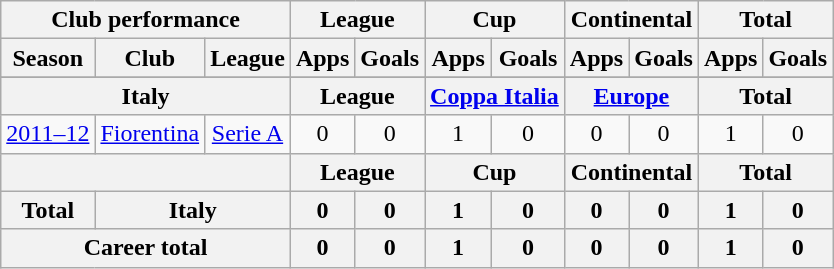<table class="wikitable" style="text-align:center">
<tr>
<th colspan=3>Club performance</th>
<th colspan=2>League</th>
<th colspan=2>Cup</th>
<th colspan=2>Continental</th>
<th colspan=2>Total</th>
</tr>
<tr>
<th>Season</th>
<th>Club</th>
<th>League</th>
<th>Apps</th>
<th>Goals</th>
<th>Apps</th>
<th>Goals</th>
<th>Apps</th>
<th>Goals</th>
<th>Apps</th>
<th>Goals</th>
</tr>
<tr>
</tr>
<tr>
<th colspan=3>Italy</th>
<th colspan=2>League</th>
<th colspan=2><a href='#'>Coppa Italia</a></th>
<th colspan=2><a href='#'>Europe</a></th>
<th colspan=2>Total</th>
</tr>
<tr>
<td><a href='#'>2011–12</a></td>
<td rowspan="1"><a href='#'>Fiorentina</a></td>
<td rowspan="1"><a href='#'>Serie A</a></td>
<td>0</td>
<td>0</td>
<td>1</td>
<td>0</td>
<td>0</td>
<td>0</td>
<td>1</td>
<td>0</td>
</tr>
<tr>
<th colspan=3></th>
<th colspan=2>League</th>
<th colspan=2>Cup</th>
<th colspan=2>Continental</th>
<th colspan=2>Total</th>
</tr>
<tr>
<th rowspan=1>Total</th>
<th colspan=2>Italy</th>
<th>0</th>
<th>0</th>
<th>1</th>
<th>0</th>
<th>0</th>
<th>0</th>
<th>1</th>
<th>0</th>
</tr>
<tr>
<th colspan=3>Career total</th>
<th>0</th>
<th>0</th>
<th>1</th>
<th>0</th>
<th>0</th>
<th>0</th>
<th>1</th>
<th>0</th>
</tr>
</table>
